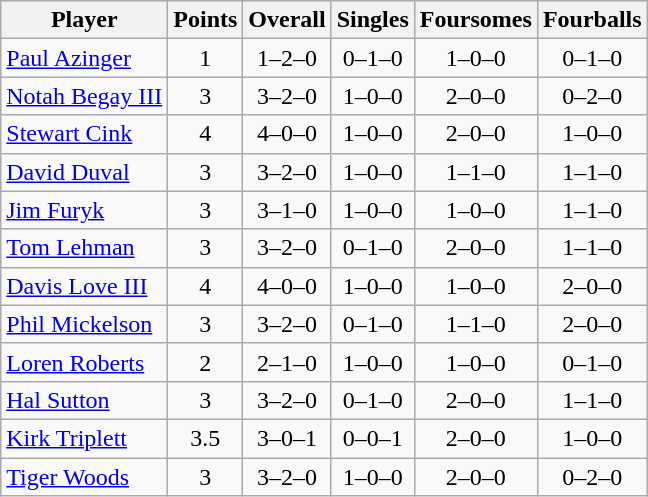<table class="wikitable sortable" style="text-align:center">
<tr>
<th>Player</th>
<th>Points</th>
<th>Overall</th>
<th>Singles</th>
<th>Foursomes</th>
<th>Fourballs</th>
</tr>
<tr>
<td align=left><a href='#'>Paul Azinger</a></td>
<td>1</td>
<td>1–2–0</td>
<td>0–1–0</td>
<td>1–0–0</td>
<td>0–1–0</td>
</tr>
<tr>
<td align=left><a href='#'>Notah Begay III</a></td>
<td>3</td>
<td>3–2–0</td>
<td>1–0–0</td>
<td>2–0–0</td>
<td>0–2–0</td>
</tr>
<tr>
<td align=left><a href='#'>Stewart Cink</a></td>
<td>4</td>
<td>4–0–0</td>
<td>1–0–0</td>
<td>2–0–0</td>
<td>1–0–0</td>
</tr>
<tr>
<td align=left><a href='#'>David Duval</a></td>
<td>3</td>
<td>3–2–0</td>
<td>1–0–0</td>
<td>1–1–0</td>
<td>1–1–0</td>
</tr>
<tr>
<td align=left><a href='#'>Jim Furyk</a></td>
<td>3</td>
<td>3–1–0</td>
<td>1–0–0</td>
<td>1–0–0</td>
<td>1–1–0</td>
</tr>
<tr>
<td align=left><a href='#'>Tom Lehman</a></td>
<td>3</td>
<td>3–2–0</td>
<td>0–1–0</td>
<td>2–0–0</td>
<td>1–1–0</td>
</tr>
<tr>
<td align=left><a href='#'>Davis Love III</a></td>
<td>4</td>
<td>4–0–0</td>
<td>1–0–0</td>
<td>1–0–0</td>
<td>2–0–0</td>
</tr>
<tr>
<td align=left><a href='#'>Phil Mickelson</a></td>
<td>3</td>
<td>3–2–0</td>
<td>0–1–0</td>
<td>1–1–0</td>
<td>2–0–0</td>
</tr>
<tr>
<td align=left><a href='#'>Loren Roberts</a></td>
<td>2</td>
<td>2–1–0</td>
<td>1–0–0</td>
<td>1–0–0</td>
<td>0–1–0</td>
</tr>
<tr>
<td align=left><a href='#'>Hal Sutton</a></td>
<td>3</td>
<td>3–2–0</td>
<td>0–1–0</td>
<td>2–0–0</td>
<td>1–1–0</td>
</tr>
<tr>
<td align=left><a href='#'>Kirk Triplett</a></td>
<td>3.5</td>
<td>3–0–1</td>
<td>0–0–1</td>
<td>2–0–0</td>
<td>1–0–0</td>
</tr>
<tr>
<td align=left><a href='#'>Tiger Woods</a></td>
<td>3</td>
<td>3–2–0</td>
<td>1–0–0</td>
<td>2–0–0</td>
<td>0–2–0</td>
</tr>
</table>
